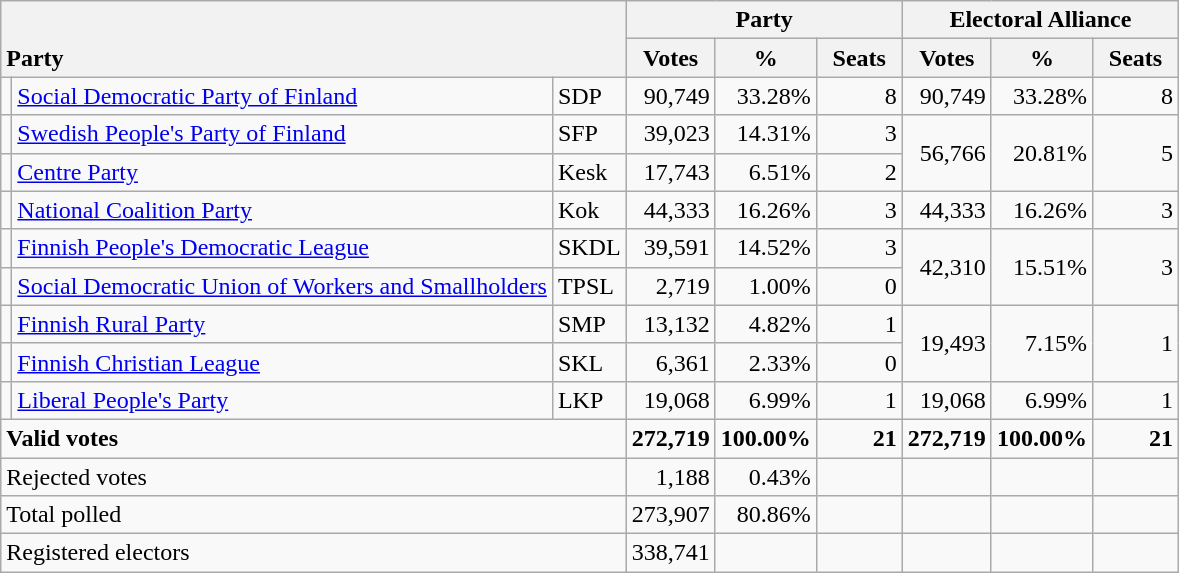<table class="wikitable" border="1" style="text-align:right;">
<tr>
<th style="text-align:left;" valign=bottom rowspan=2 colspan=3>Party</th>
<th colspan=3>Party</th>
<th colspan=3>Electoral Alliance</th>
</tr>
<tr>
<th align=center valign=bottom width="50">Votes</th>
<th align=center valign=bottom width="50">%</th>
<th align=center valign=bottom width="50">Seats</th>
<th align=center valign=bottom width="50">Votes</th>
<th align=center valign=bottom width="50">%</th>
<th align=center valign=bottom width="50">Seats</th>
</tr>
<tr>
<td></td>
<td align=left style="white-space: nowrap;"><a href='#'>Social Democratic Party of Finland</a></td>
<td align=left>SDP</td>
<td>90,749</td>
<td>33.28%</td>
<td>8</td>
<td>90,749</td>
<td>33.28%</td>
<td>8</td>
</tr>
<tr>
<td></td>
<td align=left><a href='#'>Swedish People's Party of Finland</a></td>
<td align=left>SFP</td>
<td>39,023</td>
<td>14.31%</td>
<td>3</td>
<td rowspan=2>56,766</td>
<td rowspan=2>20.81%</td>
<td rowspan=2>5</td>
</tr>
<tr>
<td></td>
<td align=left><a href='#'>Centre Party</a></td>
<td align=left>Kesk</td>
<td>17,743</td>
<td>6.51%</td>
<td>2</td>
</tr>
<tr>
<td></td>
<td align=left><a href='#'>National Coalition Party</a></td>
<td align=left>Kok</td>
<td>44,333</td>
<td>16.26%</td>
<td>3</td>
<td>44,333</td>
<td>16.26%</td>
<td>3</td>
</tr>
<tr>
<td></td>
<td align=left><a href='#'>Finnish People's Democratic League</a></td>
<td align=left>SKDL</td>
<td>39,591</td>
<td>14.52%</td>
<td>3</td>
<td rowspan=2>42,310</td>
<td rowspan=2>15.51%</td>
<td rowspan=2>3</td>
</tr>
<tr>
<td></td>
<td align=left><a href='#'>Social Democratic Union of Workers and Smallholders</a></td>
<td align=left>TPSL</td>
<td>2,719</td>
<td>1.00%</td>
<td>0</td>
</tr>
<tr>
<td></td>
<td align=left><a href='#'>Finnish Rural Party</a></td>
<td align=left>SMP</td>
<td>13,132</td>
<td>4.82%</td>
<td>1</td>
<td rowspan=2>19,493</td>
<td rowspan=2>7.15%</td>
<td rowspan=2>1</td>
</tr>
<tr>
<td></td>
<td align=left><a href='#'>Finnish Christian League</a></td>
<td align=left>SKL</td>
<td>6,361</td>
<td>2.33%</td>
<td>0</td>
</tr>
<tr>
<td></td>
<td align=left><a href='#'>Liberal People's Party</a></td>
<td align=left>LKP</td>
<td>19,068</td>
<td>6.99%</td>
<td>1</td>
<td>19,068</td>
<td>6.99%</td>
<td>1</td>
</tr>
<tr style="font-weight:bold">
<td align=left colspan=3>Valid votes</td>
<td>272,719</td>
<td>100.00%</td>
<td>21</td>
<td>272,719</td>
<td>100.00%</td>
<td>21</td>
</tr>
<tr>
<td align=left colspan=3>Rejected votes</td>
<td>1,188</td>
<td>0.43%</td>
<td></td>
<td></td>
<td></td>
<td></td>
</tr>
<tr>
<td align=left colspan=3>Total polled</td>
<td>273,907</td>
<td>80.86%</td>
<td></td>
<td></td>
<td></td>
<td></td>
</tr>
<tr>
<td align=left colspan=3>Registered electors</td>
<td>338,741</td>
<td></td>
<td></td>
<td></td>
<td></td>
<td></td>
</tr>
</table>
